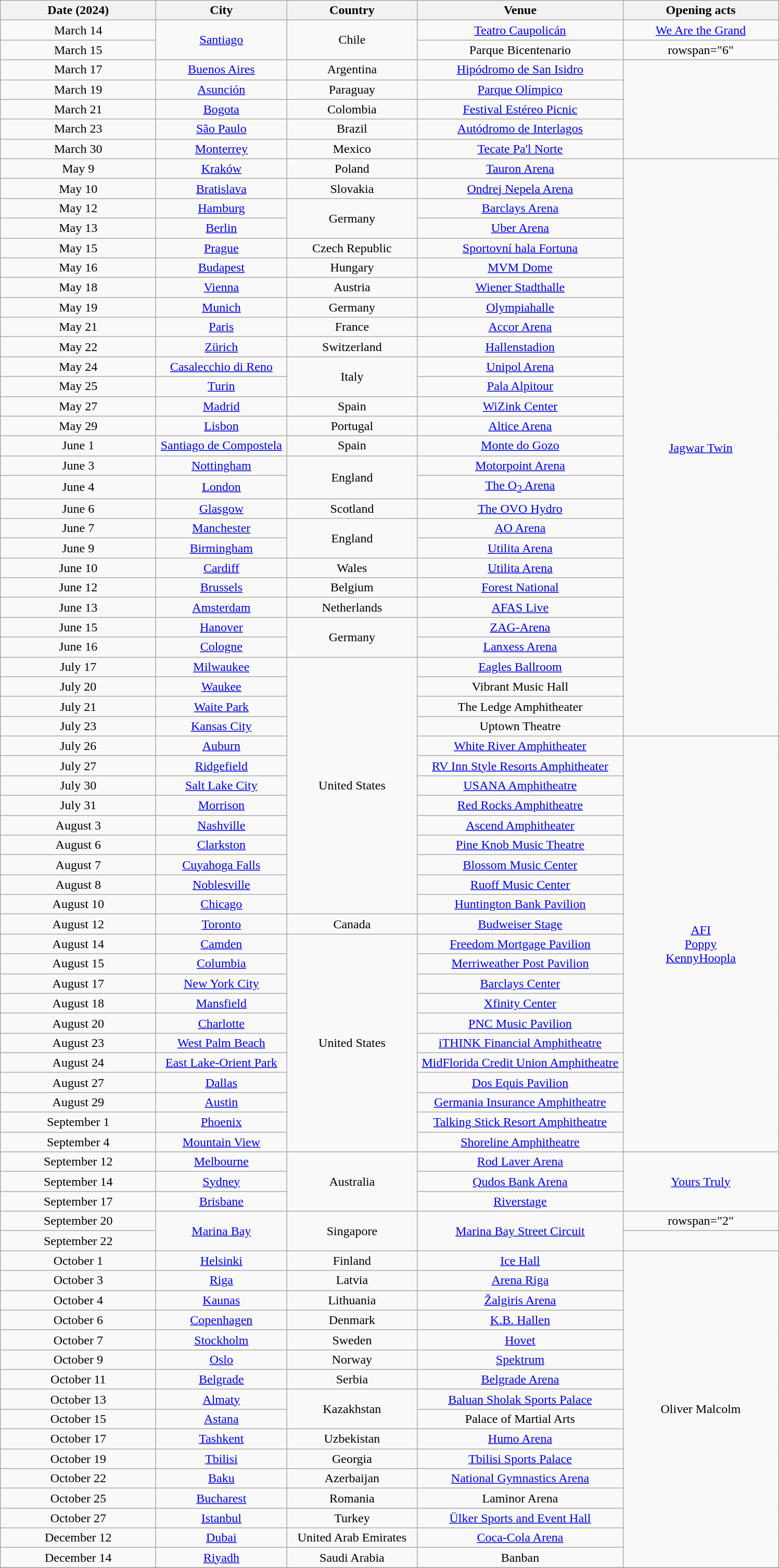<table class="wikitable" style="text-align:center;">
<tr>
<th scope="col" style="width:12em;">Date (2024)</th>
<th scope="col" style="width:10em;">City</th>
<th scope="col" style="width:10em;">Country</th>
<th scope="col" style="width:16em;">Venue</th>
<th scope="col" style="width:12em;">Opening acts</th>
</tr>
<tr>
<td>March 14</td>
<td rowspan="2"><a href='#'>Santiago</a></td>
<td rowspan="2">Chile</td>
<td><a href='#'>Teatro Caupolicán</a></td>
<td><a href='#'>We Are the Grand</a></td>
</tr>
<tr>
<td>March 15</td>
<td>Parque Bicentenario</td>
<td>rowspan="6" </td>
</tr>
<tr>
<td>March 17</td>
<td><a href='#'>Buenos Aires</a></td>
<td>Argentina</td>
<td><a href='#'>Hipódromo de San Isidro</a></td>
</tr>
<tr>
<td>March 19</td>
<td><a href='#'>Asunción</a></td>
<td>Paraguay</td>
<td><a href='#'>Parque Olímpico</a></td>
</tr>
<tr>
<td>March 21</td>
<td><a href='#'>Bogota</a></td>
<td>Colombia</td>
<td><a href='#'>Festival Estéreo Picnic</a></td>
</tr>
<tr>
<td>March 23</td>
<td><a href='#'>São Paulo</a></td>
<td>Brazil</td>
<td><a href='#'>Autódromo de Interlagos</a></td>
</tr>
<tr>
<td>March 30</td>
<td><a href='#'>Monterrey</a></td>
<td>Mexico</td>
<td><a href='#'>Tecate Pa'l Norte</a></td>
</tr>
<tr>
<td>May 9</td>
<td><a href='#'>Kraków</a></td>
<td>Poland</td>
<td><a href='#'>Tauron Arena</a></td>
<td rowspan="29"><a href='#'>Jagwar Twin</a></td>
</tr>
<tr>
<td>May 10</td>
<td><a href='#'>Bratislava</a></td>
<td>Slovakia</td>
<td><a href='#'>Ondrej Nepela Arena</a></td>
</tr>
<tr>
<td>May 12</td>
<td><a href='#'>Hamburg</a></td>
<td rowspan="2">Germany</td>
<td><a href='#'>Barclays Arena</a></td>
</tr>
<tr>
<td>May 13</td>
<td><a href='#'>Berlin</a></td>
<td><a href='#'>Uber Arena</a></td>
</tr>
<tr>
<td>May 15</td>
<td><a href='#'>Prague</a></td>
<td>Czech Republic</td>
<td><a href='#'>Sportovní hala Fortuna</a></td>
</tr>
<tr>
<td>May 16</td>
<td><a href='#'>Budapest</a></td>
<td>Hungary</td>
<td><a href='#'>MVM Dome</a></td>
</tr>
<tr>
<td>May 18</td>
<td><a href='#'>Vienna</a></td>
<td>Austria</td>
<td><a href='#'>Wiener Stadthalle</a></td>
</tr>
<tr>
<td>May 19</td>
<td><a href='#'>Munich</a></td>
<td>Germany</td>
<td><a href='#'>Olympiahalle</a></td>
</tr>
<tr>
<td>May 21</td>
<td><a href='#'>Paris</a></td>
<td>France</td>
<td><a href='#'>Accor Arena</a></td>
</tr>
<tr>
<td>May 22</td>
<td><a href='#'>Zürich</a></td>
<td>Switzerland</td>
<td><a href='#'>Hallenstadion</a></td>
</tr>
<tr>
<td>May 24</td>
<td><a href='#'>Casalecchio di Reno</a></td>
<td rowspan="2">Italy</td>
<td><a href='#'>Unipol Arena</a></td>
</tr>
<tr>
<td>May 25</td>
<td><a href='#'>Turin</a></td>
<td><a href='#'>Pala Alpitour</a></td>
</tr>
<tr>
<td>May 27</td>
<td><a href='#'>Madrid</a></td>
<td>Spain</td>
<td><a href='#'>WiZink Center</a></td>
</tr>
<tr>
<td>May 29</td>
<td><a href='#'>Lisbon</a></td>
<td>Portugal</td>
<td><a href='#'>Altice Arena</a></td>
</tr>
<tr>
<td>June 1</td>
<td><a href='#'>Santiago de Compostela</a></td>
<td>Spain</td>
<td><a href='#'>Monte do Gozo</a></td>
</tr>
<tr>
<td>June 3</td>
<td><a href='#'>Nottingham</a></td>
<td rowspan="2">England</td>
<td><a href='#'>Motorpoint Arena</a></td>
</tr>
<tr>
<td>June 4</td>
<td><a href='#'>London</a></td>
<td><a href='#'>The O<sub>2</sub> Arena</a></td>
</tr>
<tr>
<td>June 6</td>
<td><a href='#'>Glasgow</a></td>
<td>Scotland</td>
<td><a href='#'>The OVO Hydro</a></td>
</tr>
<tr>
<td>June 7</td>
<td><a href='#'>Manchester</a></td>
<td rowspan="2">England</td>
<td><a href='#'>AO Arena</a></td>
</tr>
<tr>
<td>June 9</td>
<td><a href='#'>Birmingham</a></td>
<td><a href='#'>Utilita Arena</a></td>
</tr>
<tr>
<td>June 10</td>
<td><a href='#'>Cardiff</a></td>
<td>Wales</td>
<td><a href='#'>Utilita Arena</a></td>
</tr>
<tr>
<td>June 12</td>
<td><a href='#'>Brussels</a></td>
<td>Belgium</td>
<td><a href='#'>Forest National</a></td>
</tr>
<tr>
<td>June 13</td>
<td><a href='#'>Amsterdam</a></td>
<td>Netherlands</td>
<td><a href='#'>AFAS Live</a></td>
</tr>
<tr>
<td>June 15</td>
<td><a href='#'>Hanover</a></td>
<td rowspan="2">Germany</td>
<td><a href='#'>ZAG-Arena</a></td>
</tr>
<tr>
<td>June 16</td>
<td><a href='#'>Cologne</a></td>
<td><a href='#'>Lanxess Arena</a></td>
</tr>
<tr>
<td>July 17</td>
<td><a href='#'>Milwaukee</a></td>
<td rowspan="13">United States</td>
<td><a href='#'>Eagles Ballroom</a></td>
</tr>
<tr>
<td>July 20</td>
<td><a href='#'>Waukee</a></td>
<td>Vibrant Music Hall</td>
</tr>
<tr>
<td>July 21</td>
<td><a href='#'>Waite Park</a></td>
<td>The Ledge Amphitheater</td>
</tr>
<tr>
<td>July 23</td>
<td><a href='#'>Kansas City</a></td>
<td>Uptown Theatre</td>
</tr>
<tr>
<td>July 26</td>
<td><a href='#'>Auburn</a></td>
<td><a href='#'>White River Amphitheater</a></td>
<td rowspan="21"><a href='#'>AFI</a><br><a href='#'>Poppy</a><br><a href='#'>KennyHoopla</a></td>
</tr>
<tr>
<td>July 27</td>
<td><a href='#'>Ridgefield</a></td>
<td><a href='#'>RV Inn Style Resorts Amphitheater</a></td>
</tr>
<tr>
<td>July 30</td>
<td><a href='#'>Salt Lake City</a></td>
<td><a href='#'>USANA Amphitheatre</a></td>
</tr>
<tr>
<td>July 31</td>
<td><a href='#'>Morrison</a></td>
<td><a href='#'>Red Rocks Amphitheatre</a></td>
</tr>
<tr>
<td>August 3</td>
<td><a href='#'>Nashville</a></td>
<td><a href='#'>Ascend Amphitheater</a></td>
</tr>
<tr>
<td>August 6</td>
<td><a href='#'>Clarkston</a></td>
<td><a href='#'>Pine Knob Music Theatre</a></td>
</tr>
<tr>
<td>August 7</td>
<td><a href='#'>Cuyahoga Falls</a></td>
<td><a href='#'>Blossom Music Center</a></td>
</tr>
<tr>
<td>August 8</td>
<td><a href='#'>Noblesville</a></td>
<td><a href='#'>Ruoff Music Center</a></td>
</tr>
<tr>
<td>August 10</td>
<td><a href='#'>Chicago</a></td>
<td><a href='#'>Huntington Bank Pavilion</a></td>
</tr>
<tr>
<td>August 12</td>
<td><a href='#'>Toronto</a></td>
<td>Canada</td>
<td><a href='#'>Budweiser Stage</a></td>
</tr>
<tr>
<td>August 14</td>
<td><a href='#'>Camden</a></td>
<td rowspan="11">United States</td>
<td><a href='#'>Freedom Mortgage Pavilion</a></td>
</tr>
<tr>
<td>August 15</td>
<td><a href='#'>Columbia</a></td>
<td><a href='#'>Merriweather Post Pavilion</a></td>
</tr>
<tr>
<td>August 17</td>
<td><a href='#'>New York City</a></td>
<td><a href='#'>Barclays Center</a></td>
</tr>
<tr>
<td>August 18</td>
<td><a href='#'>Mansfield</a></td>
<td><a href='#'>Xfinity Center</a></td>
</tr>
<tr>
<td>August 20</td>
<td><a href='#'>Charlotte</a></td>
<td><a href='#'>PNC Music Pavilion</a></td>
</tr>
<tr>
<td>August 23</td>
<td><a href='#'>West Palm Beach</a></td>
<td><a href='#'>iTHINK Financial Amphitheatre</a></td>
</tr>
<tr>
<td>August 24</td>
<td><a href='#'>East Lake-Orient Park</a></td>
<td><a href='#'>MidFlorida Credit Union Amphitheatre</a></td>
</tr>
<tr>
<td>August 27</td>
<td><a href='#'>Dallas</a></td>
<td><a href='#'>Dos Equis Pavilion</a></td>
</tr>
<tr>
<td>August 29</td>
<td><a href='#'>Austin</a></td>
<td><a href='#'>Germania Insurance Amphitheatre</a></td>
</tr>
<tr>
<td>September 1</td>
<td><a href='#'>Phoenix</a></td>
<td><a href='#'>Talking Stick Resort Amphitheatre</a></td>
</tr>
<tr>
<td>September 4</td>
<td><a href='#'>Mountain View</a></td>
<td><a href='#'>Shoreline Amphitheatre</a></td>
</tr>
<tr>
<td>September 12</td>
<td><a href='#'>Melbourne</a></td>
<td rowspan="3">Australia</td>
<td><a href='#'>Rod Laver Arena</a></td>
<td rowspan="3"><a href='#'>Yours Truly</a></td>
</tr>
<tr>
<td>September 14</td>
<td><a href='#'>Sydney</a></td>
<td><a href='#'>Qudos Bank Arena</a></td>
</tr>
<tr>
<td>September 17</td>
<td><a href='#'>Brisbane</a></td>
<td><a href='#'>Riverstage</a></td>
</tr>
<tr>
<td>September 20</td>
<td rowspan="2"><a href='#'>Marina Bay</a></td>
<td rowspan="2">Singapore</td>
<td rowspan="2"><a href='#'>Marina Bay Street Circuit</a></td>
<td>rowspan="2" </td>
</tr>
<tr>
<td>September 22</td>
</tr>
<tr>
<td>October 1</td>
<td><a href='#'>Helsinki</a></td>
<td>Finland</td>
<td><a href='#'>Ice Hall</a></td>
<td rowspan="16">Oliver Malcolm</td>
</tr>
<tr>
<td>October 3</td>
<td><a href='#'>Riga</a></td>
<td>Latvia</td>
<td><a href='#'>Arena Riga</a></td>
</tr>
<tr>
<td>October 4</td>
<td><a href='#'>Kaunas</a></td>
<td>Lithuania</td>
<td><a href='#'>Žalgiris Arena</a></td>
</tr>
<tr>
<td>October 6</td>
<td><a href='#'>Copenhagen</a></td>
<td>Denmark</td>
<td><a href='#'>K.B. Hallen</a></td>
</tr>
<tr>
<td>October 7</td>
<td><a href='#'>Stockholm</a></td>
<td>Sweden</td>
<td><a href='#'>Hovet</a></td>
</tr>
<tr>
<td>October 9</td>
<td><a href='#'>Oslo</a></td>
<td>Norway</td>
<td><a href='#'>Spektrum</a></td>
</tr>
<tr>
<td>October 11</td>
<td><a href='#'>Belgrade</a></td>
<td>Serbia</td>
<td><a href='#'>Belgrade Arena</a></td>
</tr>
<tr>
<td>October 13</td>
<td><a href='#'>Almaty</a></td>
<td rowspan="2">Kazakhstan</td>
<td><a href='#'>Baluan Sholak Sports Palace</a></td>
</tr>
<tr>
<td>October 15</td>
<td><a href='#'>Astana</a></td>
<td>Palace of Martial Arts</td>
</tr>
<tr>
<td>October 17</td>
<td><a href='#'>Tashkent</a></td>
<td>Uzbekistan</td>
<td><a href='#'>Humo Arena</a></td>
</tr>
<tr>
<td>October 19</td>
<td><a href='#'>Tbilisi</a></td>
<td>Georgia</td>
<td><a href='#'>Tbilisi Sports Palace</a></td>
</tr>
<tr>
<td>October 22</td>
<td><a href='#'>Baku</a></td>
<td>Azerbaijan</td>
<td><a href='#'>National Gymnastics Arena</a></td>
</tr>
<tr>
<td>October 25</td>
<td><a href='#'>Bucharest</a></td>
<td>Romania</td>
<td>Laminor Arena</td>
</tr>
<tr>
<td>October 27</td>
<td><a href='#'>Istanbul</a></td>
<td>Turkey</td>
<td><a href='#'>Ülker Sports and Event Hall</a></td>
</tr>
<tr>
<td>December 12</td>
<td><a href='#'>Dubai</a></td>
<td>United Arab Emirates</td>
<td><a href='#'>Coca-Cola Arena</a></td>
</tr>
<tr>
<td>December 14</td>
<td><a href='#'>Riyadh</a></td>
<td>Saudi Arabia</td>
<td>Banban</td>
</tr>
<tr>
</tr>
</table>
